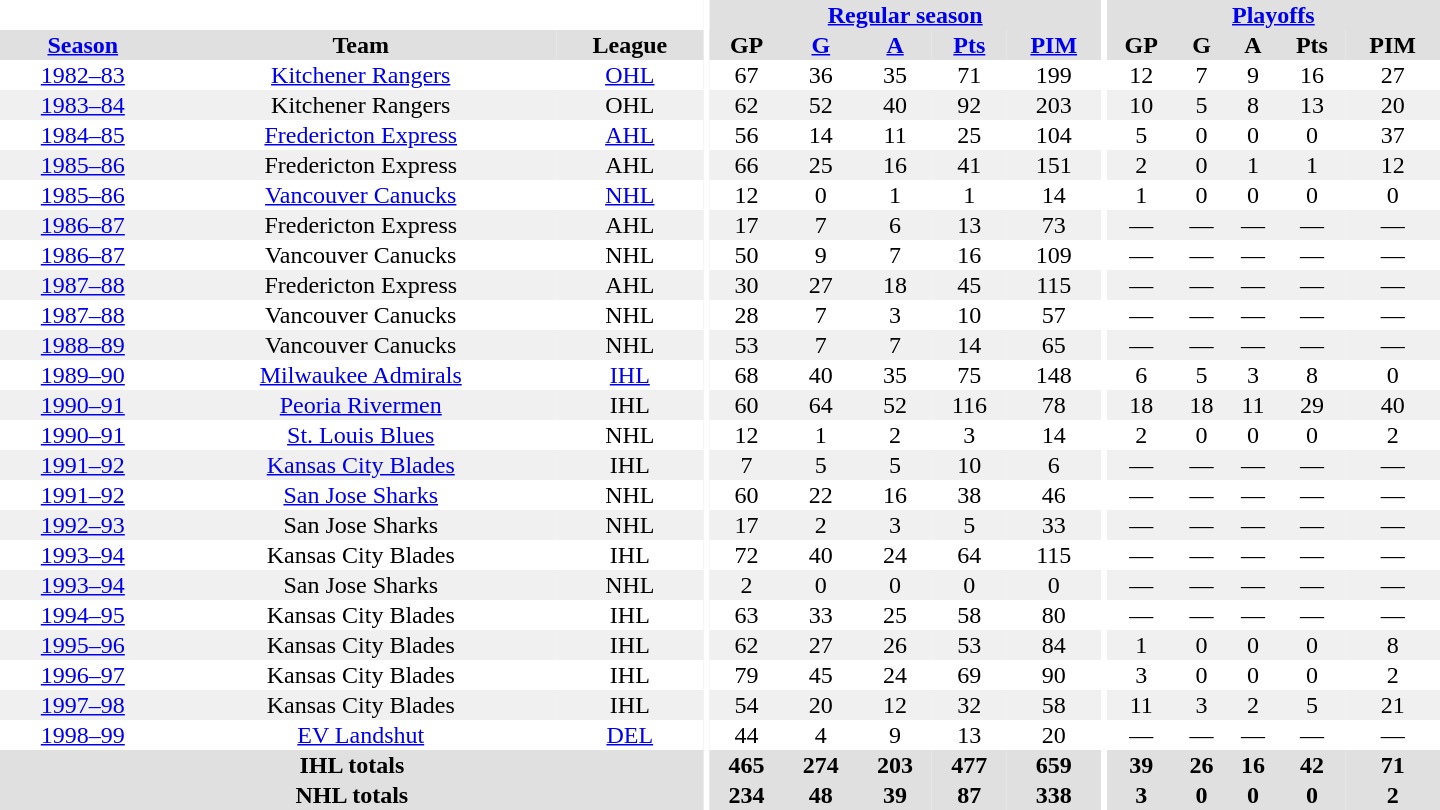<table border="0" cellpadding="1" cellspacing="0" style="text-align:center; width:60em">
<tr bgcolor="#e0e0e0">
<th colspan="3" bgcolor="#ffffff"></th>
<th rowspan="100" bgcolor="#ffffff"></th>
<th colspan="5"><a href='#'>Regular season</a></th>
<th rowspan="100" bgcolor="#ffffff"></th>
<th colspan="5"><a href='#'>Playoffs</a></th>
</tr>
<tr bgcolor="#e0e0e0">
<th><a href='#'>Season</a></th>
<th>Team</th>
<th>League</th>
<th>GP</th>
<th><a href='#'>G</a></th>
<th><a href='#'>A</a></th>
<th><a href='#'>Pts</a></th>
<th><a href='#'>PIM</a></th>
<th>GP</th>
<th>G</th>
<th>A</th>
<th>Pts</th>
<th>PIM</th>
</tr>
<tr>
<td><a href='#'>1982–83</a></td>
<td><a href='#'>Kitchener Rangers</a></td>
<td><a href='#'>OHL</a></td>
<td>67</td>
<td>36</td>
<td>35</td>
<td>71</td>
<td>199</td>
<td>12</td>
<td>7</td>
<td>9</td>
<td>16</td>
<td>27</td>
</tr>
<tr bgcolor="#f0f0f0">
<td><a href='#'>1983–84</a></td>
<td>Kitchener Rangers</td>
<td>OHL</td>
<td>62</td>
<td>52</td>
<td>40</td>
<td>92</td>
<td>203</td>
<td>10</td>
<td>5</td>
<td>8</td>
<td>13</td>
<td>20</td>
</tr>
<tr>
<td><a href='#'>1984–85</a></td>
<td><a href='#'>Fredericton Express</a></td>
<td><a href='#'>AHL</a></td>
<td>56</td>
<td>14</td>
<td>11</td>
<td>25</td>
<td>104</td>
<td>5</td>
<td>0</td>
<td>0</td>
<td>0</td>
<td>37</td>
</tr>
<tr bgcolor="#f0f0f0">
<td><a href='#'>1985–86</a></td>
<td>Fredericton Express</td>
<td>AHL</td>
<td>66</td>
<td>25</td>
<td>16</td>
<td>41</td>
<td>151</td>
<td>2</td>
<td>0</td>
<td>1</td>
<td>1</td>
<td>12</td>
</tr>
<tr>
<td><a href='#'>1985–86</a></td>
<td><a href='#'>Vancouver Canucks</a></td>
<td><a href='#'>NHL</a></td>
<td>12</td>
<td>0</td>
<td>1</td>
<td>1</td>
<td>14</td>
<td>1</td>
<td>0</td>
<td>0</td>
<td>0</td>
<td>0</td>
</tr>
<tr bgcolor="#f0f0f0">
<td><a href='#'>1986–87</a></td>
<td>Fredericton Express</td>
<td>AHL</td>
<td>17</td>
<td>7</td>
<td>6</td>
<td>13</td>
<td>73</td>
<td>—</td>
<td>—</td>
<td>—</td>
<td>—</td>
<td>—</td>
</tr>
<tr>
<td><a href='#'>1986–87</a></td>
<td>Vancouver Canucks</td>
<td>NHL</td>
<td>50</td>
<td>9</td>
<td>7</td>
<td>16</td>
<td>109</td>
<td>—</td>
<td>—</td>
<td>—</td>
<td>—</td>
<td>—</td>
</tr>
<tr bgcolor="#f0f0f0">
<td><a href='#'>1987–88</a></td>
<td>Fredericton Express</td>
<td>AHL</td>
<td>30</td>
<td>27</td>
<td>18</td>
<td>45</td>
<td>115</td>
<td>—</td>
<td>—</td>
<td>—</td>
<td>—</td>
<td>—</td>
</tr>
<tr>
<td><a href='#'>1987–88</a></td>
<td>Vancouver Canucks</td>
<td>NHL</td>
<td>28</td>
<td>7</td>
<td>3</td>
<td>10</td>
<td>57</td>
<td>—</td>
<td>—</td>
<td>—</td>
<td>—</td>
<td>—</td>
</tr>
<tr bgcolor="#f0f0f0">
<td><a href='#'>1988–89</a></td>
<td>Vancouver Canucks</td>
<td>NHL</td>
<td>53</td>
<td>7</td>
<td>7</td>
<td>14</td>
<td>65</td>
<td>—</td>
<td>—</td>
<td>—</td>
<td>—</td>
<td>—</td>
</tr>
<tr>
<td><a href='#'>1989–90</a></td>
<td><a href='#'>Milwaukee Admirals</a></td>
<td><a href='#'>IHL</a></td>
<td>68</td>
<td>40</td>
<td>35</td>
<td>75</td>
<td>148</td>
<td>6</td>
<td>5</td>
<td>3</td>
<td>8</td>
<td>0</td>
</tr>
<tr bgcolor="#f0f0f0">
<td><a href='#'>1990–91</a></td>
<td><a href='#'>Peoria Rivermen</a></td>
<td>IHL</td>
<td>60</td>
<td>64</td>
<td>52</td>
<td>116</td>
<td>78</td>
<td>18</td>
<td>18</td>
<td>11</td>
<td>29</td>
<td>40</td>
</tr>
<tr>
<td><a href='#'>1990–91</a></td>
<td><a href='#'>St. Louis Blues</a></td>
<td>NHL</td>
<td>12</td>
<td>1</td>
<td>2</td>
<td>3</td>
<td>14</td>
<td>2</td>
<td>0</td>
<td>0</td>
<td>0</td>
<td>2</td>
</tr>
<tr bgcolor="#f0f0f0">
<td><a href='#'>1991–92</a></td>
<td><a href='#'>Kansas City Blades</a></td>
<td>IHL</td>
<td>7</td>
<td>5</td>
<td>5</td>
<td>10</td>
<td>6</td>
<td>—</td>
<td>—</td>
<td>—</td>
<td>—</td>
<td>—</td>
</tr>
<tr>
<td><a href='#'>1991–92</a></td>
<td><a href='#'>San Jose Sharks</a></td>
<td>NHL</td>
<td>60</td>
<td>22</td>
<td>16</td>
<td>38</td>
<td>46</td>
<td>—</td>
<td>—</td>
<td>—</td>
<td>—</td>
<td>—</td>
</tr>
<tr bgcolor="#f0f0f0">
<td><a href='#'>1992–93</a></td>
<td>San Jose Sharks</td>
<td>NHL</td>
<td>17</td>
<td>2</td>
<td>3</td>
<td>5</td>
<td>33</td>
<td>—</td>
<td>—</td>
<td>—</td>
<td>—</td>
<td>—</td>
</tr>
<tr>
<td><a href='#'>1993–94</a></td>
<td>Kansas City Blades</td>
<td>IHL</td>
<td>72</td>
<td>40</td>
<td>24</td>
<td>64</td>
<td>115</td>
<td>—</td>
<td>—</td>
<td>—</td>
<td>—</td>
<td>—</td>
</tr>
<tr bgcolor="#f0f0f0">
<td><a href='#'>1993–94</a></td>
<td>San Jose Sharks</td>
<td>NHL</td>
<td>2</td>
<td>0</td>
<td>0</td>
<td>0</td>
<td>0</td>
<td>—</td>
<td>—</td>
<td>—</td>
<td>—</td>
<td>—</td>
</tr>
<tr>
<td><a href='#'>1994–95</a></td>
<td>Kansas City Blades</td>
<td>IHL</td>
<td>63</td>
<td>33</td>
<td>25</td>
<td>58</td>
<td>80</td>
<td>—</td>
<td>—</td>
<td>—</td>
<td>—</td>
<td>—</td>
</tr>
<tr bgcolor="#f0f0f0">
<td><a href='#'>1995–96</a></td>
<td>Kansas City Blades</td>
<td>IHL</td>
<td>62</td>
<td>27</td>
<td>26</td>
<td>53</td>
<td>84</td>
<td>1</td>
<td>0</td>
<td>0</td>
<td>0</td>
<td>8</td>
</tr>
<tr>
<td><a href='#'>1996–97</a></td>
<td>Kansas City Blades</td>
<td>IHL</td>
<td>79</td>
<td>45</td>
<td>24</td>
<td>69</td>
<td>90</td>
<td>3</td>
<td>0</td>
<td>0</td>
<td>0</td>
<td>2</td>
</tr>
<tr bgcolor="#f0f0f0">
<td><a href='#'>1997–98</a></td>
<td>Kansas City Blades</td>
<td>IHL</td>
<td>54</td>
<td>20</td>
<td>12</td>
<td>32</td>
<td>58</td>
<td>11</td>
<td>3</td>
<td>2</td>
<td>5</td>
<td>21</td>
</tr>
<tr>
<td><a href='#'>1998–99</a></td>
<td><a href='#'>EV Landshut</a></td>
<td><a href='#'>DEL</a></td>
<td>44</td>
<td>4</td>
<td>9</td>
<td>13</td>
<td>20</td>
<td>—</td>
<td>—</td>
<td>—</td>
<td>—</td>
<td>—</td>
</tr>
<tr bgcolor="#e0e0e0">
<th colspan="3">IHL totals</th>
<th>465</th>
<th>274</th>
<th>203</th>
<th>477</th>
<th>659</th>
<th>39</th>
<th>26</th>
<th>16</th>
<th>42</th>
<th>71</th>
</tr>
<tr bgcolor="#e0e0e0">
<th colspan="3">NHL totals</th>
<th>234</th>
<th>48</th>
<th>39</th>
<th>87</th>
<th>338</th>
<th>3</th>
<th>0</th>
<th>0</th>
<th>0</th>
<th>2</th>
</tr>
</table>
